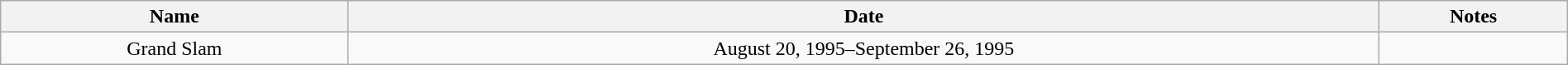<table class="wikitable" width="100%">
<tr>
<th>Name</th>
<th>Date</th>
<th>Notes</th>
</tr>
<tr align=center>
<td>Grand Slam</td>
<td>August 20, 1995–September 26, 1995</td>
<td></td>
</tr>
</table>
